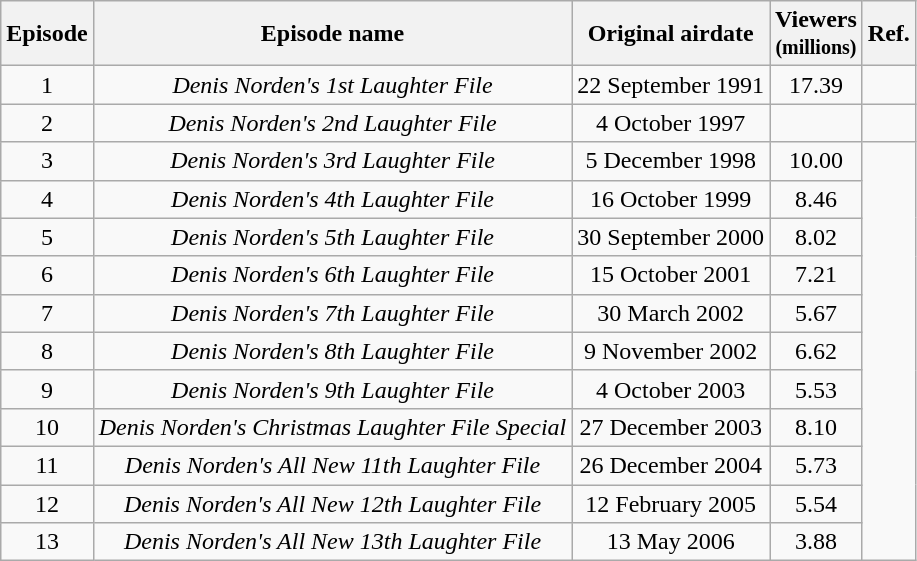<table class="wikitable" style="text-align:center">
<tr>
<th>Episode</th>
<th>Episode name</th>
<th>Original airdate</th>
<th>Viewers<br><small>(millions)</small></th>
<th>Ref.</th>
</tr>
<tr>
<td>1</td>
<td><em>Denis Norden's 1st Laughter File</em></td>
<td>22 September 1991</td>
<td>17.39</td>
<td align="center"></td>
</tr>
<tr>
<td>2</td>
<td><em>Denis Norden's 2nd Laughter File</em></td>
<td>4 October 1997</td>
<td></td>
<td></td>
</tr>
<tr>
<td>3</td>
<td><em>Denis Norden's 3rd Laughter File</em></td>
<td>5 December 1998</td>
<td>10.00</td>
<td align="center" rowspan="11"></td>
</tr>
<tr>
<td>4</td>
<td><em>Denis Norden's 4th Laughter File</em></td>
<td>16 October 1999</td>
<td>8.46</td>
</tr>
<tr>
<td>5</td>
<td><em>Denis Norden's 5th Laughter File</em></td>
<td>30 September 2000</td>
<td>8.02</td>
</tr>
<tr>
<td>6</td>
<td><em>Denis Norden's 6th Laughter File</em></td>
<td>15 October 2001</td>
<td>7.21</td>
</tr>
<tr>
<td>7</td>
<td><em>Denis Norden's 7th Laughter File</em></td>
<td>30 March 2002</td>
<td>5.67</td>
</tr>
<tr>
<td>8</td>
<td><em>Denis Norden's 8th Laughter File</em></td>
<td>9 November 2002</td>
<td>6.62</td>
</tr>
<tr>
<td>9</td>
<td><em>Denis Norden's 9th Laughter File</em></td>
<td>4 October 2003</td>
<td>5.53</td>
</tr>
<tr>
<td>10</td>
<td><em>Denis Norden's Christmas Laughter File Special</em></td>
<td>27 December 2003</td>
<td>8.10</td>
</tr>
<tr>
<td>11</td>
<td><em>Denis Norden's All New 11th Laughter File</em></td>
<td>26 December 2004</td>
<td>5.73</td>
</tr>
<tr>
<td>12</td>
<td><em>Denis Norden's All New 12th Laughter File</em></td>
<td>12 February 2005</td>
<td>5.54</td>
</tr>
<tr>
<td>13</td>
<td><em>Denis Norden's All New 13th Laughter File</em></td>
<td>13 May 2006</td>
<td>3.88</td>
</tr>
</table>
